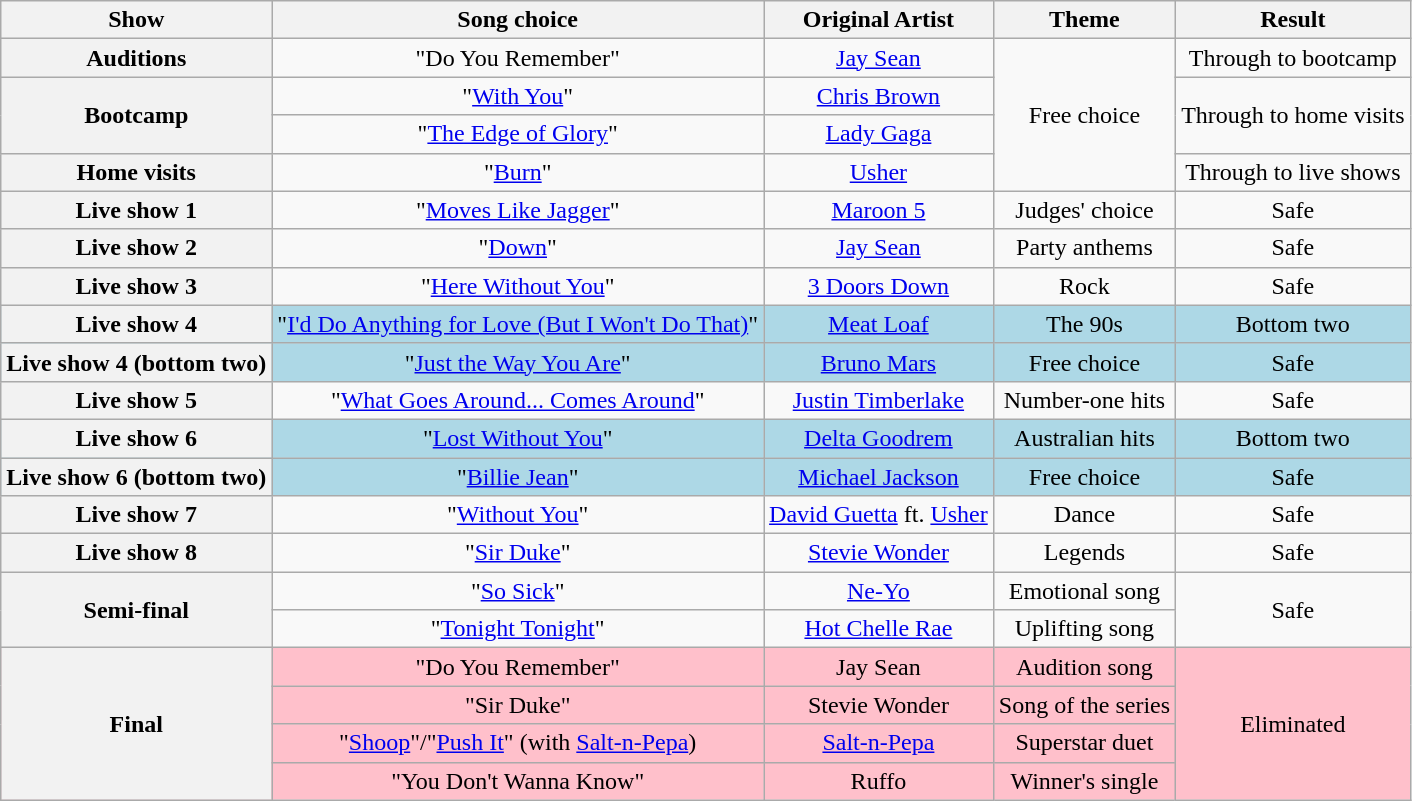<table class="wikitable collapsible collapsed plainrowheaders" style="text-align:center;">
<tr>
<th scope="col">Show</th>
<th scope="col">Song choice</th>
<th scope="col">Original Artist</th>
<th scope="col">Theme</th>
<th scope="col">Result</th>
</tr>
<tr>
<th scope="row">Auditions</th>
<td>"Do You Remember"</td>
<td><a href='#'>Jay Sean</a></td>
<td rowspan="4">Free choice</td>
<td>Through to bootcamp</td>
</tr>
<tr>
<th scope="row" rowspan="2">Bootcamp</th>
<td>"<a href='#'>With You</a>"</td>
<td><a href='#'>Chris Brown</a></td>
<td rowspan="2">Through to home visits</td>
</tr>
<tr>
<td>"<a href='#'>The Edge of Glory</a>"</td>
<td><a href='#'>Lady Gaga</a></td>
</tr>
<tr>
<th scope="row">Home visits</th>
<td>"<a href='#'>Burn</a>"</td>
<td><a href='#'>Usher</a></td>
<td>Through to live shows</td>
</tr>
<tr>
<th scope="row">Live show 1</th>
<td>"<a href='#'>Moves Like Jagger</a>"</td>
<td><a href='#'>Maroon 5</a></td>
<td>Judges' choice</td>
<td>Safe</td>
</tr>
<tr>
<th scope="row">Live show 2</th>
<td>"<a href='#'>Down</a>"</td>
<td><a href='#'>Jay Sean</a></td>
<td>Party anthems</td>
<td>Safe</td>
</tr>
<tr>
<th scope="row">Live show 3</th>
<td>"<a href='#'>Here Without You</a>"</td>
<td><a href='#'>3 Doors Down</a></td>
<td>Rock</td>
<td>Safe</td>
</tr>
<tr style="background:lightblue">
<th scope="row">Live show 4</th>
<td>"<a href='#'>I'd Do Anything for Love (But I Won't Do That)</a>"</td>
<td><a href='#'>Meat Loaf</a></td>
<td>The 90s</td>
<td>Bottom two</td>
</tr>
<tr style="background:lightblue">
<th scope="row">Live show 4 <span>(bottom two)</span></th>
<td>"<a href='#'>Just the Way You Are</a>"</td>
<td><a href='#'>Bruno Mars</a></td>
<td>Free choice</td>
<td>Safe</td>
</tr>
<tr>
<th scope="row">Live show 5</th>
<td>"<a href='#'>What Goes Around... Comes Around</a>"</td>
<td><a href='#'>Justin Timberlake</a></td>
<td>Number-one hits</td>
<td>Safe</td>
</tr>
<tr style="background:lightblue">
<th scope="row">Live show 6</th>
<td>"<a href='#'>Lost Without You</a>"</td>
<td><a href='#'>Delta Goodrem</a></td>
<td>Australian hits</td>
<td>Bottom two</td>
</tr>
<tr style="background:lightblue">
<th scope="row">Live show 6 <span>(bottom two)</span></th>
<td>"<a href='#'>Billie Jean</a>"</td>
<td><a href='#'>Michael Jackson</a></td>
<td>Free choice</td>
<td>Safe</td>
</tr>
<tr>
<th scope="row">Live show 7</th>
<td>"<a href='#'>Without You</a>"</td>
<td><a href='#'>David Guetta</a> ft. <a href='#'>Usher</a></td>
<td>Dance</td>
<td>Safe</td>
</tr>
<tr>
<th scope="row">Live show 8</th>
<td>"<a href='#'>Sir Duke</a>"</td>
<td><a href='#'>Stevie Wonder</a></td>
<td>Legends</td>
<td>Safe</td>
</tr>
<tr>
<th scope="row" rowspan="2">Semi-final</th>
<td>"<a href='#'>So Sick</a>"</td>
<td><a href='#'>Ne-Yo</a></td>
<td>Emotional song</td>
<td rowspan="2">Safe</td>
</tr>
<tr>
<td>"<a href='#'>Tonight Tonight</a>"</td>
<td><a href='#'>Hot Chelle Rae</a></td>
<td>Uplifting song</td>
</tr>
<tr style="background:pink">
<th scope="row" rowspan="4">Final</th>
<td>"Do You Remember"</td>
<td>Jay Sean</td>
<td>Audition song</td>
<td rowspan="4">Eliminated</td>
</tr>
<tr style="background:pink">
<td>"Sir Duke"</td>
<td>Stevie Wonder</td>
<td>Song of the series</td>
</tr>
<tr style="background:pink">
<td>"<a href='#'>Shoop</a>"/"<a href='#'>Push It</a>" <span>(with <a href='#'>Salt-n-Pepa</a>)</span></td>
<td><a href='#'>Salt-n-Pepa</a></td>
<td>Superstar duet</td>
</tr>
<tr style="background:pink">
<td>"You Don't Wanna Know"</td>
<td>Ruffo</td>
<td>Winner's single</td>
</tr>
</table>
